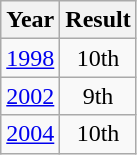<table class="wikitable" style="text-align:center">
<tr>
<th>Year</th>
<th>Result</th>
</tr>
<tr>
<td><a href='#'>1998</a></td>
<td>10th</td>
</tr>
<tr>
<td><a href='#'>2002</a></td>
<td>9th</td>
</tr>
<tr>
<td><a href='#'>2004</a></td>
<td>10th</td>
</tr>
</table>
